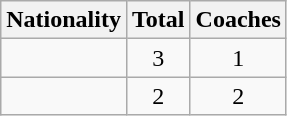<table class="wikitable sortable">
<tr>
<th>Nationality</th>
<th>Total</th>
<th>Coaches</th>
</tr>
<tr>
<td></td>
<td align="center">3</td>
<td align="center">1</td>
</tr>
<tr>
<td></td>
<td align="center">2</td>
<td align="center">2</td>
</tr>
</table>
